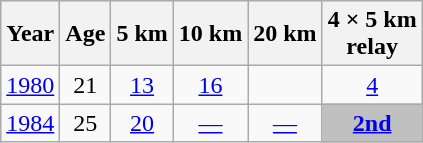<table class="wikitable" style="text-align: center;">
<tr>
<th scope="col">Year</th>
<th scope="col">Age</th>
<th scope="col">5 km</th>
<th scope="col">10 km</th>
<th scope="col">20 km</th>
<th scope="col">4 × 5 km<br>relay</th>
</tr>
<tr>
<td><a href='#'>1980</a></td>
<td>21</td>
<td><a href='#'>13</a></td>
<td><a href='#'>16</a></td>
<td></td>
<td><a href='#'>4</a></td>
</tr>
<tr>
<td><a href='#'>1984</a></td>
<td>25</td>
<td><a href='#'>20</a></td>
<td><a href='#'>—</a></td>
<td><a href='#'>—</a></td>
<td style="background-color: silver;"><a href='#'><strong>2nd</strong></a></td>
</tr>
</table>
